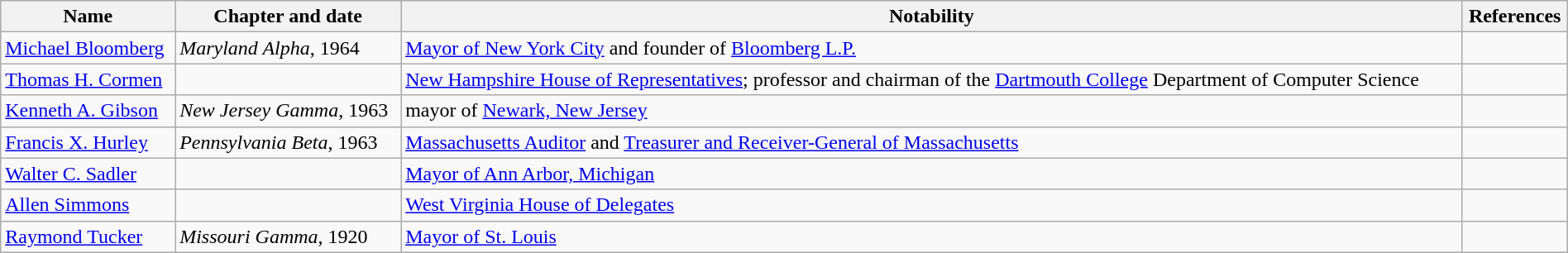<table class="wikitable sortable" " style="width:100%;">
<tr>
<th>Name</th>
<th>Chapter and date</th>
<th>Notability</th>
<th>References</th>
</tr>
<tr>
<td><a href='#'>Michael Bloomberg</a></td>
<td><em>Maryland Alpha</em>, 1964</td>
<td><a href='#'>Mayor of New York City</a> and founder of <a href='#'>Bloomberg L.P.</a></td>
<td></td>
</tr>
<tr>
<td><a href='#'>Thomas H. Cormen</a></td>
<td></td>
<td><a href='#'>New Hampshire House of Representatives</a>; professor and chairman of the <a href='#'>Dartmouth College</a> Department of Computer Science</td>
<td></td>
</tr>
<tr>
<td><a href='#'>Kenneth A. Gibson</a></td>
<td><em>New Jersey Gamma</em>, 1963</td>
<td>mayor of <a href='#'>Newark, New Jersey</a></td>
<td></td>
</tr>
<tr>
<td><a href='#'>Francis X. Hurley</a></td>
<td><em>Pennsylvania Beta</em>, 1963</td>
<td><a href='#'>Massachusetts Auditor</a> and <a href='#'>Treasurer and Receiver-General of Massachusetts</a></td>
<td></td>
</tr>
<tr>
<td><a href='#'>Walter C. Sadler</a></td>
<td></td>
<td><a href='#'>Mayor of Ann Arbor, Michigan</a></td>
<td></td>
</tr>
<tr>
<td><a href='#'>Allen Simmons</a></td>
<td></td>
<td><a href='#'>West Virginia House of Delegates</a></td>
<td></td>
</tr>
<tr>
<td><a href='#'>Raymond Tucker</a></td>
<td><em>Missouri Gamma</em>, 1920</td>
<td><a href='#'>Mayor of St. Louis</a></td>
<td></td>
</tr>
</table>
